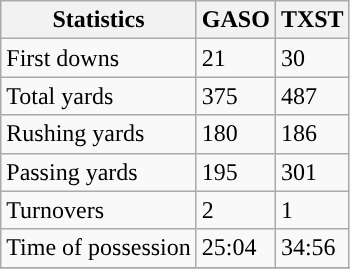<table class="wikitable" style="float: left;">
<tr>
<th>Statistics</th>
<th>GASO</th>
<th>TXST</th>
</tr>
<tr>
<td>First downs</td>
<td>21</td>
<td>30</td>
</tr>
<tr>
<td>Total yards</td>
<td>375</td>
<td>487</td>
</tr>
<tr>
<td>Rushing yards</td>
<td>180</td>
<td>186</td>
</tr>
<tr>
<td>Passing yards</td>
<td>195</td>
<td>301</td>
</tr>
<tr>
<td>Turnovers</td>
<td>2</td>
<td>1</td>
</tr>
<tr>
<td>Time of possession</td>
<td>25:04</td>
<td>34:56</td>
</tr>
<tr>
</tr>
</table>
